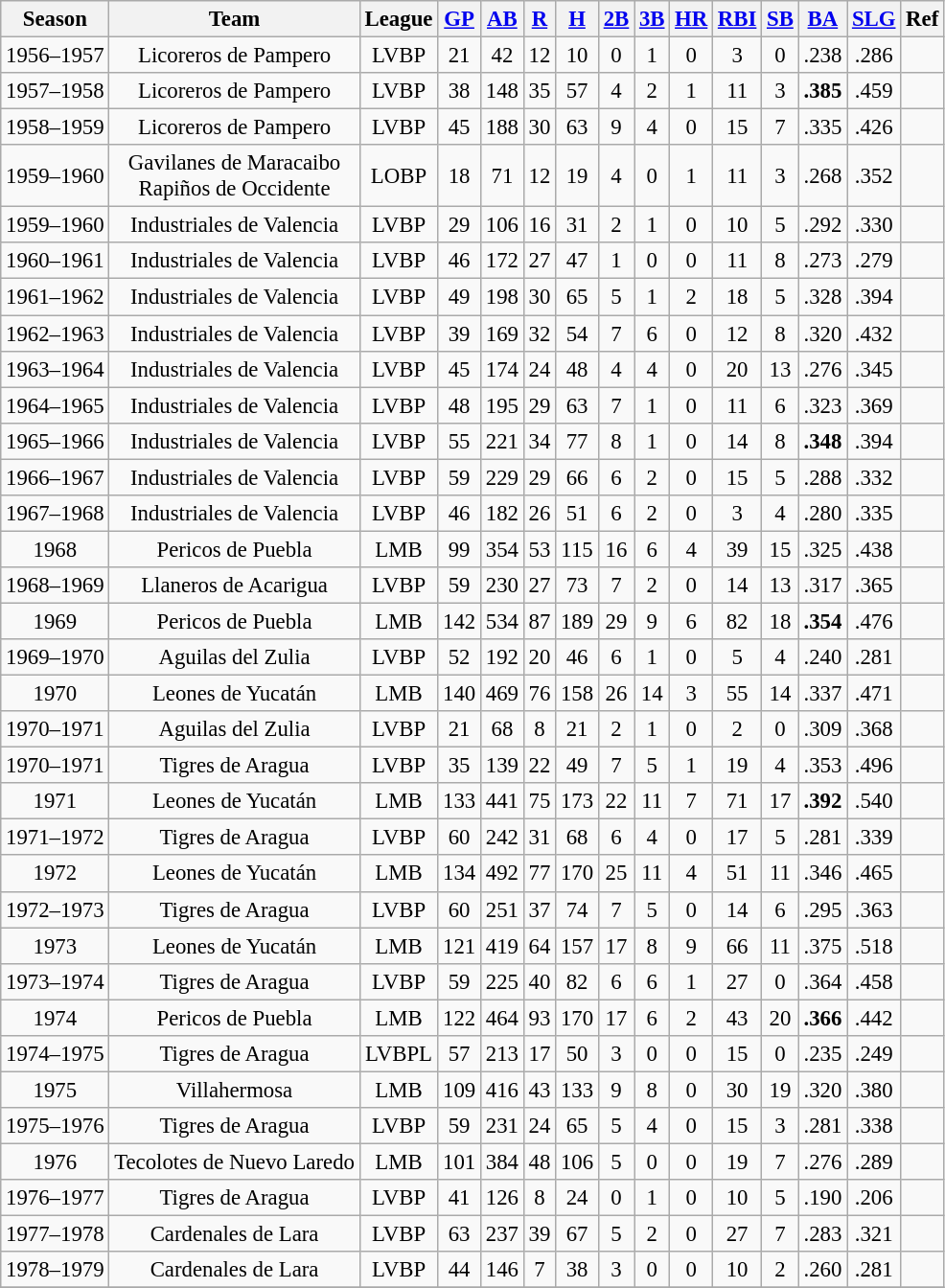<table class="wikitable" style="font-size:95%;">
<tr>
<th>Season</th>
<th>Team</th>
<th>League</th>
<th><a href='#'>GP</a></th>
<th><a href='#'>AB</a></th>
<th><a href='#'>R</a></th>
<th><a href='#'>H</a></th>
<th><a href='#'>2B</a></th>
<th><a href='#'>3B</a></th>
<th><a href='#'>HR</a></th>
<th><a href='#'>RBI</a></th>
<th><a href='#'>SB</a></th>
<th><a href='#'>BA</a></th>
<th><a href='#'>SLG</a></th>
<th>Ref</th>
</tr>
<tr align=center>
<td>1956–1957</td>
<td>Licoreros de Pampero</td>
<td>LVBP</td>
<td>21</td>
<td>42</td>
<td>12</td>
<td>10</td>
<td>0</td>
<td>1</td>
<td>0</td>
<td>3</td>
<td>0</td>
<td>.238</td>
<td>.286</td>
<td></td>
</tr>
<tr align=center>
<td>1957–1958</td>
<td>Licoreros de Pampero</td>
<td>LVBP</td>
<td>38</td>
<td>148</td>
<td>35</td>
<td>57</td>
<td>4</td>
<td>2</td>
<td>1</td>
<td>11</td>
<td>3</td>
<td><strong>.385</strong></td>
<td>.459</td>
<td></td>
</tr>
<tr align=center>
<td>1958–1959</td>
<td>Licoreros de Pampero</td>
<td>LVBP</td>
<td>45</td>
<td>188</td>
<td>30</td>
<td>63</td>
<td>9</td>
<td>4</td>
<td>0</td>
<td>15</td>
<td>7</td>
<td>.335</td>
<td>.426</td>
<td></td>
</tr>
<tr align=center>
<td>1959–1960</td>
<td>Gavilanes de Maracaibo<br>Rapiños de Occidente</td>
<td>LOBP</td>
<td>18</td>
<td>71</td>
<td>12</td>
<td>19</td>
<td>4</td>
<td>0</td>
<td>1</td>
<td>11</td>
<td>3</td>
<td>.268</td>
<td>.352</td>
<td></td>
</tr>
<tr align=center>
<td>1959–1960</td>
<td>Industriales de Valencia</td>
<td>LVBP</td>
<td>29</td>
<td>106</td>
<td>16</td>
<td>31</td>
<td>2</td>
<td>1</td>
<td>0</td>
<td>10</td>
<td>5</td>
<td>.292</td>
<td>.330</td>
<td></td>
</tr>
<tr align=center>
<td>1960–1961</td>
<td>Industriales de Valencia</td>
<td>LVBP</td>
<td>46</td>
<td>172</td>
<td>27</td>
<td>47</td>
<td>1</td>
<td>0</td>
<td>0</td>
<td>11</td>
<td>8</td>
<td>.273</td>
<td>.279</td>
<td></td>
</tr>
<tr align=center>
<td>1961–1962</td>
<td>Industriales de Valencia</td>
<td>LVBP</td>
<td>49</td>
<td>198</td>
<td>30</td>
<td>65</td>
<td>5</td>
<td>1</td>
<td>2</td>
<td>18</td>
<td>5</td>
<td>.328</td>
<td>.394</td>
<td></td>
</tr>
<tr align=center>
<td>1962–1963</td>
<td>Industriales de Valencia</td>
<td>LVBP</td>
<td>39</td>
<td>169</td>
<td>32</td>
<td>54</td>
<td>7</td>
<td>6</td>
<td>0</td>
<td>12</td>
<td>8</td>
<td>.320</td>
<td>.432</td>
<td></td>
</tr>
<tr align=center>
<td>1963–1964</td>
<td>Industriales de Valencia</td>
<td>LVBP</td>
<td>45</td>
<td>174</td>
<td>24</td>
<td>48</td>
<td>4</td>
<td>4</td>
<td>0</td>
<td>20</td>
<td>13</td>
<td>.276</td>
<td>.345</td>
<td></td>
</tr>
<tr align=center>
<td>1964–1965</td>
<td>Industriales de Valencia</td>
<td>LVBP</td>
<td>48</td>
<td>195</td>
<td>29</td>
<td>63</td>
<td>7</td>
<td>1</td>
<td>0</td>
<td>11</td>
<td>6</td>
<td>.323</td>
<td>.369</td>
<td></td>
</tr>
<tr align=center>
<td>1965–1966</td>
<td>Industriales de Valencia</td>
<td>LVBP</td>
<td>55</td>
<td>221</td>
<td>34</td>
<td>77</td>
<td>8</td>
<td>1</td>
<td>0</td>
<td>14</td>
<td>8</td>
<td><strong>.348</strong></td>
<td>.394</td>
<td></td>
</tr>
<tr align=center>
<td>1966–1967</td>
<td>Industriales de Valencia</td>
<td>LVBP</td>
<td>59</td>
<td>229</td>
<td>29</td>
<td>66</td>
<td>6</td>
<td>2</td>
<td>0</td>
<td>15</td>
<td>5</td>
<td>.288</td>
<td>.332</td>
<td></td>
</tr>
<tr align=center>
<td>1967–1968</td>
<td>Industriales de Valencia</td>
<td>LVBP</td>
<td>46</td>
<td>182</td>
<td>26</td>
<td>51</td>
<td>6</td>
<td>2</td>
<td>0</td>
<td>3</td>
<td>4</td>
<td>.280</td>
<td>.335</td>
<td></td>
</tr>
<tr align=center>
<td>1968</td>
<td>Pericos de Puebla</td>
<td>LMB</td>
<td>99</td>
<td>354</td>
<td>53</td>
<td>115</td>
<td>16</td>
<td>6</td>
<td>4</td>
<td>39</td>
<td>15</td>
<td>.325</td>
<td>.438</td>
<td></td>
</tr>
<tr align=center>
<td>1968–1969</td>
<td>Llaneros de Acarigua</td>
<td>LVBP</td>
<td>59</td>
<td>230</td>
<td>27</td>
<td>73</td>
<td>7</td>
<td>2</td>
<td>0</td>
<td>14</td>
<td>13</td>
<td>.317</td>
<td>.365</td>
<td></td>
</tr>
<tr align=center>
<td>1969</td>
<td>Pericos de Puebla</td>
<td>LMB</td>
<td>142</td>
<td>534</td>
<td>87</td>
<td>189</td>
<td>29</td>
<td>9</td>
<td>6</td>
<td>82</td>
<td>18</td>
<td><strong>.354</strong></td>
<td>.476</td>
<td></td>
</tr>
<tr align=center>
<td>1969–1970</td>
<td>Aguilas del Zulia</td>
<td>LVBP</td>
<td>52</td>
<td>192</td>
<td>20</td>
<td>46</td>
<td>6</td>
<td>1</td>
<td>0</td>
<td>5</td>
<td>4</td>
<td>.240</td>
<td>.281</td>
<td></td>
</tr>
<tr align=center>
<td>1970</td>
<td>Leones de Yucatán</td>
<td>LMB</td>
<td>140</td>
<td>469</td>
<td>76</td>
<td>158</td>
<td>26</td>
<td>14</td>
<td>3</td>
<td>55</td>
<td>14</td>
<td>.337</td>
<td>.471</td>
<td></td>
</tr>
<tr align=center>
<td>1970–1971</td>
<td>Aguilas del Zulia</td>
<td>LVBP</td>
<td>21</td>
<td>68</td>
<td>8</td>
<td>21</td>
<td>2</td>
<td>1</td>
<td>0</td>
<td>2</td>
<td>0</td>
<td>.309</td>
<td>.368</td>
<td></td>
</tr>
<tr align=center>
<td>1970–1971</td>
<td>Tigres de Aragua</td>
<td>LVBP</td>
<td>35</td>
<td>139</td>
<td>22</td>
<td>49</td>
<td>7</td>
<td>5</td>
<td>1</td>
<td>19</td>
<td>4</td>
<td>.353</td>
<td>.496</td>
<td></td>
</tr>
<tr align=center>
<td>1971</td>
<td>Leones de Yucatán</td>
<td>LMB</td>
<td>133</td>
<td>441</td>
<td>75</td>
<td>173</td>
<td>22</td>
<td>11</td>
<td>7</td>
<td>71</td>
<td>17</td>
<td><strong>.392</strong></td>
<td>.540</td>
<td></td>
</tr>
<tr align=center>
<td>1971–1972</td>
<td>Tigres de Aragua</td>
<td>LVBP</td>
<td>60</td>
<td>242</td>
<td>31</td>
<td>68</td>
<td>6</td>
<td>4</td>
<td>0</td>
<td>17</td>
<td>5</td>
<td>.281</td>
<td>.339</td>
<td></td>
</tr>
<tr align=center>
<td>1972</td>
<td>Leones de Yucatán</td>
<td>LMB</td>
<td>134</td>
<td>492</td>
<td>77</td>
<td>170</td>
<td>25</td>
<td>11</td>
<td>4</td>
<td>51</td>
<td>11</td>
<td>.346</td>
<td>.465</td>
<td></td>
</tr>
<tr align=center>
<td>1972–1973</td>
<td>Tigres de Aragua</td>
<td>LVBP</td>
<td>60</td>
<td>251</td>
<td>37</td>
<td>74</td>
<td>7</td>
<td>5</td>
<td>0</td>
<td>14</td>
<td>6</td>
<td>.295</td>
<td>.363</td>
<td></td>
</tr>
<tr align=center>
<td>1973</td>
<td>Leones de Yucatán</td>
<td>LMB</td>
<td>121</td>
<td>419</td>
<td>64</td>
<td>157</td>
<td>17</td>
<td>8</td>
<td>9</td>
<td>66</td>
<td>11</td>
<td>.375</td>
<td>.518</td>
<td></td>
</tr>
<tr align=center>
<td>1973–1974</td>
<td>Tigres de Aragua</td>
<td>LVBP</td>
<td>59</td>
<td>225</td>
<td>40</td>
<td>82</td>
<td>6</td>
<td>6</td>
<td>1</td>
<td>27</td>
<td>0</td>
<td>.364</td>
<td>.458</td>
<td></td>
</tr>
<tr align=center>
<td>1974</td>
<td>Pericos de Puebla</td>
<td>LMB</td>
<td>122</td>
<td>464</td>
<td>93</td>
<td>170</td>
<td>17</td>
<td>6</td>
<td>2</td>
<td>43</td>
<td>20</td>
<td><strong>.366</strong></td>
<td>.442</td>
<td></td>
</tr>
<tr align=center>
<td>1974–1975</td>
<td>Tigres de Aragua</td>
<td>LVBPL</td>
<td>57</td>
<td>213</td>
<td>17</td>
<td>50</td>
<td>3</td>
<td>0</td>
<td>0</td>
<td>15</td>
<td>0</td>
<td>.235</td>
<td>.249</td>
<td></td>
</tr>
<tr align=center>
<td>1975</td>
<td>Villahermosa</td>
<td>LMB</td>
<td>109</td>
<td>416</td>
<td>43</td>
<td>133</td>
<td>9</td>
<td>8</td>
<td>0</td>
<td>30</td>
<td>19</td>
<td>.320</td>
<td>.380</td>
<td></td>
</tr>
<tr align=center>
<td>1975–1976</td>
<td>Tigres de Aragua</td>
<td>LVBP</td>
<td>59</td>
<td>231</td>
<td>24</td>
<td>65</td>
<td>5</td>
<td>4</td>
<td>0</td>
<td>15</td>
<td>3</td>
<td>.281</td>
<td>.338</td>
<td></td>
</tr>
<tr align=center>
<td>1976</td>
<td>Tecolotes de Nuevo Laredo</td>
<td>LMB</td>
<td>101</td>
<td>384</td>
<td>48</td>
<td>106</td>
<td>5</td>
<td>0</td>
<td>0</td>
<td>19</td>
<td>7</td>
<td>.276</td>
<td>.289</td>
<td></td>
</tr>
<tr align=center>
<td>1976–1977</td>
<td>Tigres de Aragua</td>
<td>LVBP</td>
<td>41</td>
<td>126</td>
<td>8</td>
<td>24</td>
<td>0</td>
<td>1</td>
<td>0</td>
<td>10</td>
<td>5</td>
<td>.190</td>
<td>.206</td>
<td></td>
</tr>
<tr align=center>
<td>1977–1978</td>
<td>Cardenales de Lara</td>
<td>LVBP</td>
<td>63</td>
<td>237</td>
<td>39</td>
<td>67</td>
<td>5</td>
<td>2</td>
<td>0</td>
<td>27</td>
<td>7</td>
<td>.283</td>
<td>.321</td>
<td></td>
</tr>
<tr align=center>
<td>1978–1979</td>
<td>Cardenales de Lara</td>
<td>LVBP</td>
<td>44</td>
<td>146</td>
<td>7</td>
<td>38</td>
<td>3</td>
<td>0</td>
<td>0</td>
<td>10</td>
<td>2</td>
<td>.260</td>
<td>.281</td>
<td></td>
</tr>
<tr align=center>
</tr>
</table>
